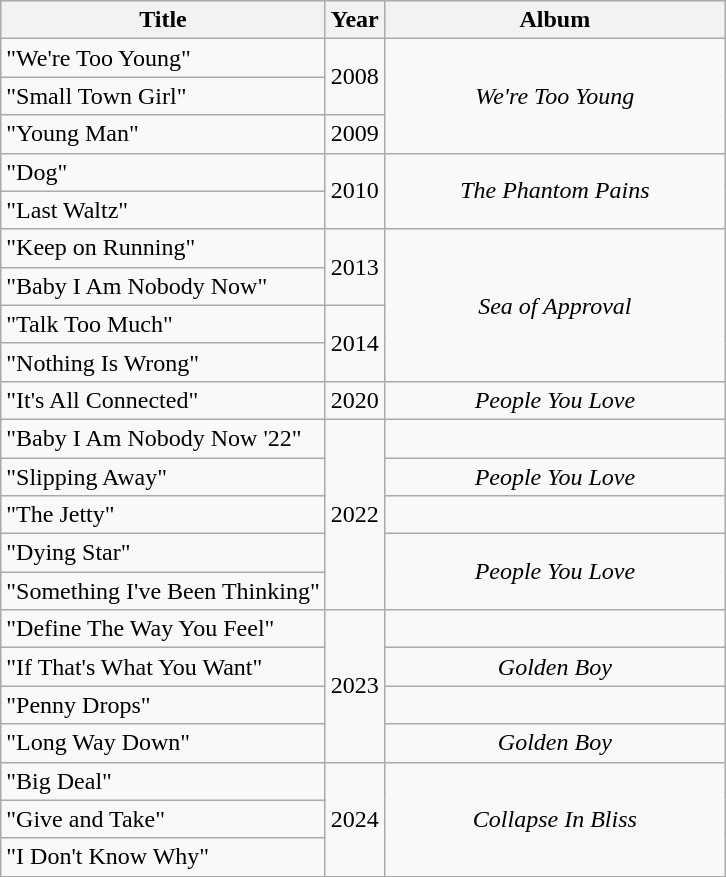<table class="wikitable" style="text-align:center;">
<tr>
<th scope="col">Title</th>
<th scope="col">Year</th>
<th scope="col" width="220">Album</th>
</tr>
<tr>
<td align="left">"We're Too Young"</td>
<td rowspan="2">2008</td>
<td rowspan="3"><em>We're Too Young</em></td>
</tr>
<tr>
<td align="left">"Small Town Girl"</td>
</tr>
<tr>
<td align="left">"Young Man"</td>
<td>2009</td>
</tr>
<tr>
<td align="left">"Dog" </td>
<td rowspan="2">2010</td>
<td rowspan="2"><em>The Phantom Pains</em></td>
</tr>
<tr>
<td align="left">"Last Waltz" </td>
</tr>
<tr>
<td align="left">"Keep on Running"</td>
<td rowspan="2">2013</td>
<td rowspan="4"><em>Sea of Approval</em></td>
</tr>
<tr>
<td align="left">"Baby I Am Nobody Now"</td>
</tr>
<tr>
<td align="left">"Talk Too Much"</td>
<td rowspan="2">2014</td>
</tr>
<tr>
<td align="left">"Nothing Is Wrong"</td>
</tr>
<tr>
<td align="left">"It's All Connected"</td>
<td>2020</td>
<td><em>People You Love</em></td>
</tr>
<tr>
<td align="left">"Baby I Am Nobody Now '22"</td>
<td rowspan="5">2022</td>
<td></td>
</tr>
<tr>
<td align="left">"Slipping Away"</td>
<td><em>People You Love</em></td>
</tr>
<tr>
<td align="left">"The Jetty"</td>
<td></td>
</tr>
<tr>
<td align="left">"Dying Star"</td>
<td rowspan="2"><em>People You Love</em></td>
</tr>
<tr>
<td align="left">"Something I've Been Thinking"</td>
</tr>
<tr>
<td align="left">"Define The Way You Feel"</td>
<td rowspan="4">2023</td>
<td></td>
</tr>
<tr>
<td align="left">"If That's What You Want"</td>
<td><em>Golden Boy</em></td>
</tr>
<tr>
<td align="left">"Penny Drops"</td>
<td></td>
</tr>
<tr>
<td align="left">"Long Way Down"</td>
<td><em>Golden Boy</em></td>
</tr>
<tr>
<td align="left">"Big Deal"</td>
<td rowspan="3">2024</td>
<td rowspan="3"><em>Collapse In Bliss</em></td>
</tr>
<tr>
<td align="left">"Give and Take"</td>
</tr>
<tr>
<td align="left">"I Don't Know Why"</td>
</tr>
<tr>
</tr>
</table>
